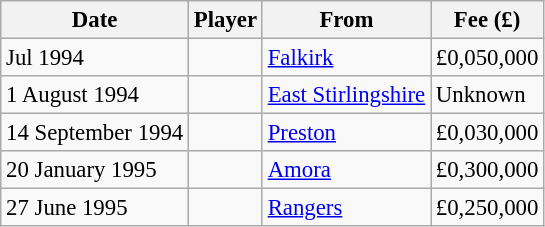<table class="wikitable sortable" style="font-size:95%">
<tr>
<th>Date</th>
<th>Player</th>
<th>From</th>
<th>Fee (£)</th>
</tr>
<tr>
<td> Jul 1994</td>
<td> </td>
<td><a href='#'>Falkirk</a></td>
<td>£0,050,000</td>
</tr>
<tr>
<td>1 August 1994</td>
<td> </td>
<td><a href='#'>East Stirlingshire</a></td>
<td>Unknown</td>
</tr>
<tr>
<td>14 September 1994</td>
<td> </td>
<td><a href='#'>Preston</a></td>
<td>£0,030,000</td>
</tr>
<tr>
<td>20 January 1995</td>
<td> </td>
<td><a href='#'>Amora</a></td>
<td>£0,300,000</td>
</tr>
<tr>
<td>27 June 1995</td>
<td> </td>
<td><a href='#'>Rangers</a></td>
<td>£0,250,000</td>
</tr>
</table>
